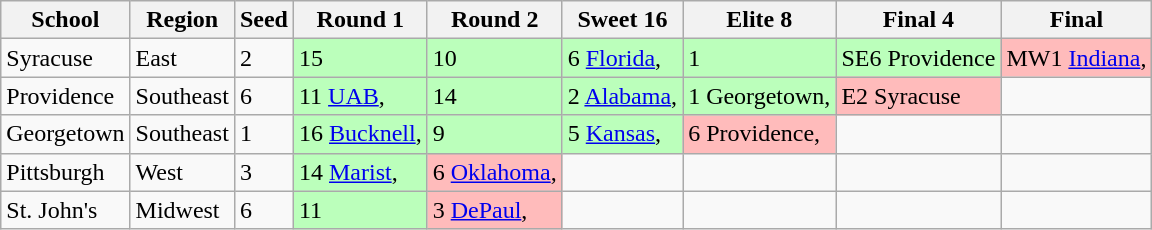<table class="wikitable">
<tr>
<th>School</th>
<th>Region</th>
<th>Seed</th>
<th>Round 1</th>
<th>Round 2</th>
<th>Sweet 16</th>
<th>Elite 8</th>
<th>Final 4</th>
<th>Final</th>
</tr>
<tr>
<td>Syracuse</td>
<td>East</td>
<td>2</td>
<td style="background:#bfb;">15  </td>
<td style="background:#bfb;">10  </td>
<td style="background:#bfb;">6 <a href='#'>Florida</a>, </td>
<td style="background:#bfb;">1  </td>
<td style="background:#bfb;">SE6 Providence </td>
<td style="background:#fbb;">MW1 <a href='#'>Indiana</a>, </td>
</tr>
<tr>
<td>Providence</td>
<td>Southeast</td>
<td>6</td>
<td style="background:#bfb;">11 <a href='#'>UAB</a>, </td>
<td style="background:#bfb;">14  </td>
<td style="background:#bfb;">2 <a href='#'>Alabama</a>, </td>
<td style="background:#bfb;">1 Georgetown, </td>
<td style="background:#fbb;">E2 Syracuse </td>
<td></td>
</tr>
<tr>
<td>Georgetown</td>
<td>Southeast</td>
<td>1</td>
<td style="background:#bfb;">16 <a href='#'>Bucknell</a>, </td>
<td style="background:#bfb;">9  </td>
<td style="background:#bfb;">5 <a href='#'>Kansas</a>, </td>
<td style="background:#fbb;">6 Providence, </td>
<td></td>
<td></td>
</tr>
<tr>
<td>Pittsburgh</td>
<td>West</td>
<td>3</td>
<td style="background:#bfb;">14 <a href='#'>Marist</a>, </td>
<td style="background:#fbb;">6 <a href='#'>Oklahoma</a>, </td>
<td></td>
<td></td>
<td></td>
<td></td>
</tr>
<tr>
<td>St. John's</td>
<td>Midwest</td>
<td>6</td>
<td style="background:#bfb;">11  </td>
<td style="background:#fbb;">3 <a href='#'>DePaul</a>, </td>
<td></td>
<td></td>
<td></td>
<td></td>
</tr>
</table>
